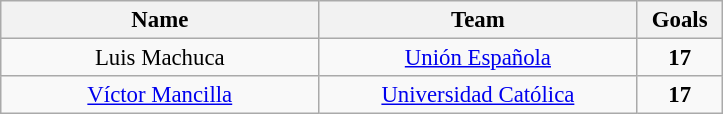<table class="wikitable" style="font-size:95%; text-align:center;">
<tr>
<th width="205">Name</th>
<th width="205">Team</th>
<th width="50">Goals</th>
</tr>
<tr>
<td> Luis Machuca</td>
<td><a href='#'>Unión Española</a></td>
<td><strong>17</strong></td>
</tr>
<tr>
<td> <a href='#'>Víctor Mancilla</a></td>
<td><a href='#'>Universidad Católica</a></td>
<td><strong>17</strong></td>
</tr>
</table>
